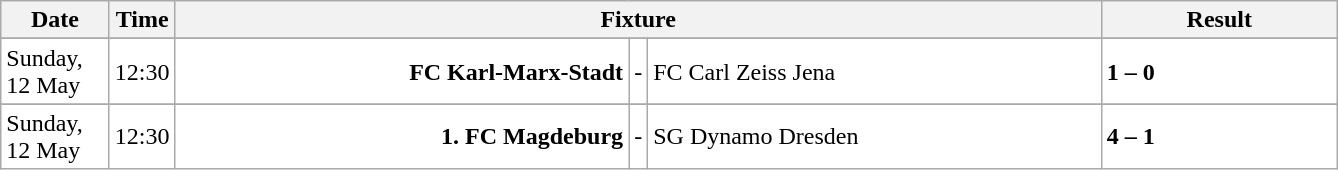<table class="wikitable">
<tr ---->
<th style="width:65px;">Date</th>
<th style="width:25px;">Time</th>
<th colspan=3>Fixture</th>
<th style="width:150px;">Result</th>
</tr>
<tr ---->
</tr>
<tr bgcolor="#FFFFFF">
<td>Sunday, 12 May</td>
<td>12:30</td>
<td style="width:295px;" align="right"><strong>FC Karl-Marx-Stadt</strong></td>
<td>-</td>
<td style="width:295px;">FC Carl Zeiss Jena</td>
<td><strong>1 – 0</strong></td>
</tr>
<tr ---->
</tr>
<tr bgcolor="#FFFFFF">
<td>Sunday, 12 May</td>
<td>12:30</td>
<td align="right"><strong>1. FC Magdeburg</strong></td>
<td>-</td>
<td>SG Dynamo Dresden</td>
<td><strong>4 – 1</strong></td>
</tr>
</table>
